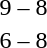<table style="text-align:center">
<tr>
<th width=200></th>
<th width=100></th>
<th width=200></th>
</tr>
<tr>
<td align=right><strong></strong></td>
<td>9 – 8</td>
<td align=left></td>
</tr>
<tr>
<td align=right></td>
<td>6 – 8</td>
<td align=left><strong></strong></td>
</tr>
</table>
